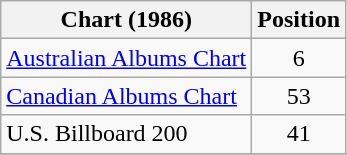<table class="wikitable" style="text-align:center;">
<tr>
<th>Chart (1986)</th>
<th>Position</th>
</tr>
<tr>
<td align="left"><a href='#'>Australian Albums Chart</a></td>
<td>6</td>
</tr>
<tr>
<td align="left"><a href='#'>Canadian Albums Chart</a></td>
<td>53</td>
</tr>
<tr>
<td align="left">U.S. Billboard 200</td>
<td>41</td>
</tr>
<tr>
</tr>
</table>
